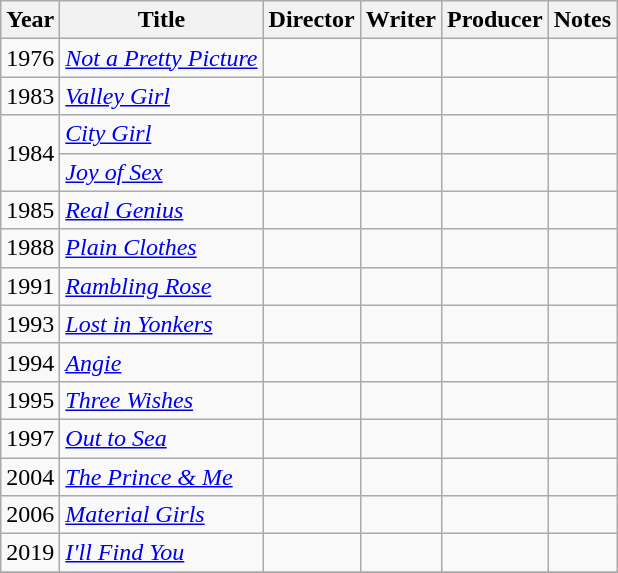<table class="wikitable">
<tr>
<th>Year</th>
<th>Title</th>
<th>Director</th>
<th>Writer</th>
<th>Producer</th>
<th>Notes</th>
</tr>
<tr>
<td>1976</td>
<td><em><a href='#'>Not a Pretty Picture</a></em></td>
<td></td>
<td></td>
<td></td>
<td></td>
</tr>
<tr>
<td>1983</td>
<td><em><a href='#'>Valley Girl</a></em></td>
<td></td>
<td></td>
<td></td>
<td></td>
</tr>
<tr>
<td rowspan=2>1984</td>
<td><em><a href='#'>City Girl</a></em></td>
<td></td>
<td></td>
<td></td>
<td></td>
</tr>
<tr>
<td><em><a href='#'>Joy of Sex</a></em></td>
<td></td>
<td></td>
<td></td>
<td></td>
</tr>
<tr>
<td>1985</td>
<td><em><a href='#'>Real Genius</a></em></td>
<td></td>
<td></td>
<td></td>
<td></td>
</tr>
<tr>
<td>1988</td>
<td><em><a href='#'>Plain Clothes</a></em></td>
<td></td>
<td></td>
<td></td>
<td></td>
</tr>
<tr>
<td>1991</td>
<td><em><a href='#'>Rambling Rose</a></em></td>
<td></td>
<td></td>
<td></td>
<td></td>
</tr>
<tr>
<td>1993</td>
<td><em><a href='#'>Lost in Yonkers</a></em></td>
<td></td>
<td></td>
<td></td>
<td></td>
</tr>
<tr>
<td>1994</td>
<td><em><a href='#'>Angie</a></em></td>
<td></td>
<td></td>
<td></td>
<td></td>
</tr>
<tr>
<td>1995</td>
<td><em><a href='#'>Three Wishes</a></em></td>
<td></td>
<td></td>
<td></td>
<td></td>
</tr>
<tr>
<td>1997</td>
<td><em><a href='#'>Out to Sea</a></em></td>
<td></td>
<td></td>
<td></td>
<td></td>
</tr>
<tr>
<td>2004</td>
<td><em><a href='#'>The Prince & Me</a></em></td>
<td></td>
<td></td>
<td></td>
<td></td>
</tr>
<tr>
<td>2006</td>
<td><em><a href='#'>Material Girls</a></em></td>
<td></td>
<td></td>
<td></td>
<td></td>
</tr>
<tr>
<td>2019</td>
<td><em><a href='#'>I'll Find You</a></em></td>
<td></td>
<td></td>
<td></td>
<td></td>
</tr>
<tr>
</tr>
</table>
